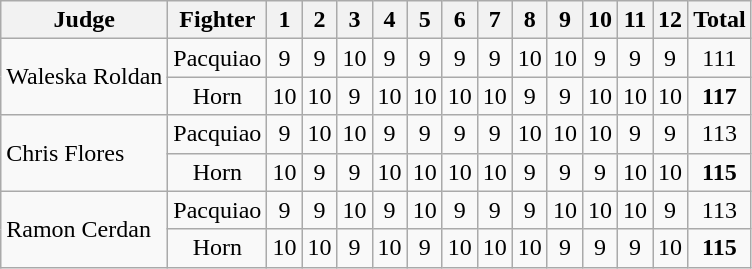<table class="wikitable" style="text-align:center">
<tr>
<th align="left">Judge</th>
<th>Fighter</th>
<th> 1 </th>
<th> 2 </th>
<th> 3 </th>
<th> 4 </th>
<th> 5 </th>
<th> 6 </th>
<th> 7 </th>
<th> 8 </th>
<th> 9 </th>
<th>10</th>
<th>11</th>
<th>12</th>
<th>Total</th>
</tr>
<tr>
<td rowspan="2" style="text-align:left;">Waleska Roldan</td>
<td>Pacquiao</td>
<td>9</td>
<td>9</td>
<td>10</td>
<td>9</td>
<td>9</td>
<td>9</td>
<td>9</td>
<td>10</td>
<td>10</td>
<td>9</td>
<td>9</td>
<td>9</td>
<td>111</td>
</tr>
<tr>
<td>Horn</td>
<td>10</td>
<td>10</td>
<td>9</td>
<td>10</td>
<td>10</td>
<td>10</td>
<td>10</td>
<td>9</td>
<td>9</td>
<td>10</td>
<td>10</td>
<td>10</td>
<td><strong>117</strong></td>
</tr>
<tr>
<td rowspan="2" style="text-align:left;">Chris Flores</td>
<td>Pacquiao</td>
<td>9</td>
<td>10</td>
<td>10</td>
<td>9</td>
<td>9</td>
<td>9</td>
<td>9</td>
<td>10</td>
<td>10</td>
<td>10</td>
<td>9</td>
<td>9</td>
<td>113</td>
</tr>
<tr>
<td>Horn</td>
<td>10</td>
<td>9</td>
<td>9</td>
<td>10</td>
<td>10</td>
<td>10</td>
<td>10</td>
<td>9</td>
<td>9</td>
<td>9</td>
<td>10</td>
<td>10</td>
<td><strong>115</strong></td>
</tr>
<tr>
<td rowspan="2" style="text-align:left;">Ramon Cerdan</td>
<td>Pacquiao</td>
<td>9</td>
<td>9</td>
<td>10</td>
<td>9</td>
<td>10</td>
<td>9</td>
<td>9</td>
<td>9</td>
<td>10</td>
<td>10</td>
<td>10</td>
<td>9</td>
<td>113</td>
</tr>
<tr>
<td>Horn</td>
<td>10</td>
<td>10</td>
<td>9</td>
<td>10</td>
<td>9</td>
<td>10</td>
<td>10</td>
<td>10</td>
<td>9</td>
<td>9</td>
<td>9</td>
<td>10</td>
<td><strong>115</strong></td>
</tr>
</table>
